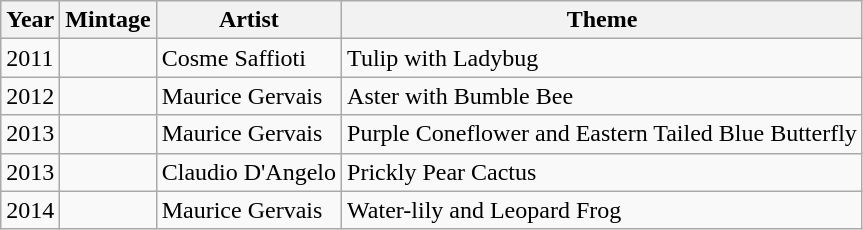<table class="wikitable sortable">
<tr>
<th>Year</th>
<th>Mintage</th>
<th>Artist</th>
<th>Theme</th>
</tr>
<tr>
<td>2011</td>
<td></td>
<td>Cosme Saffioti</td>
<td>Tulip with Ladybug</td>
</tr>
<tr>
<td>2012</td>
<td></td>
<td>Maurice Gervais</td>
<td>Aster with Bumble Bee</td>
</tr>
<tr>
<td>2013</td>
<td></td>
<td>Maurice Gervais</td>
<td>Purple Coneflower and Eastern Tailed Blue Butterfly</td>
</tr>
<tr>
<td>2013</td>
<td></td>
<td>Claudio D'Angelo</td>
<td>Prickly Pear Cactus</td>
</tr>
<tr>
<td>2014</td>
<td></td>
<td>Maurice Gervais</td>
<td>Water-lily and Leopard Frog</td>
</tr>
</table>
